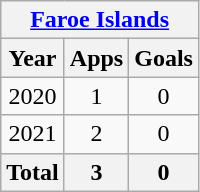<table class="wikitable" style="text-align:center">
<tr>
<th colspan=3><a href='#'>Faroe Islands</a></th>
</tr>
<tr>
<th>Year</th>
<th>Apps</th>
<th>Goals</th>
</tr>
<tr>
<td>2020</td>
<td>1</td>
<td>0</td>
</tr>
<tr>
<td>2021</td>
<td>2</td>
<td>0</td>
</tr>
<tr>
<th>Total</th>
<th>3</th>
<th>0</th>
</tr>
</table>
